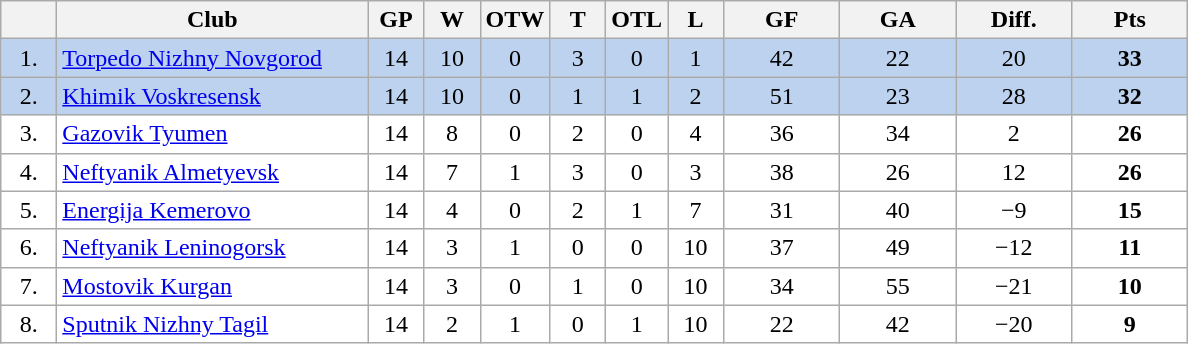<table class="wikitable">
<tr>
<th width="30"></th>
<th width="200">Club</th>
<th width="30">GP</th>
<th width="30">W</th>
<th width="30">OTW</th>
<th width="30">T</th>
<th width="30">OTL</th>
<th width="30">L</th>
<th width="70">GF</th>
<th width="70">GA</th>
<th width="70">Diff.</th>
<th width="70">Pts</th>
</tr>
<tr bgcolor="#BCD2EE" align="center">
<td>1.</td>
<td align="left"><a href='#'>Torpedo Nizhny Novgorod</a></td>
<td>14</td>
<td>10</td>
<td>0</td>
<td>3</td>
<td>0</td>
<td>1</td>
<td>42</td>
<td>22</td>
<td>20</td>
<td><strong>33</strong></td>
</tr>
<tr bgcolor="#BCD2EE" align="center">
<td>2.</td>
<td align="left"><a href='#'>Khimik Voskresensk</a></td>
<td>14</td>
<td>10</td>
<td>0</td>
<td>1</td>
<td>1</td>
<td>2</td>
<td>51</td>
<td>23</td>
<td>28</td>
<td><strong>32</strong></td>
</tr>
<tr bgcolor="#FFFFFF" align="center">
<td>3.</td>
<td align="left"><a href='#'>Gazovik Tyumen</a></td>
<td>14</td>
<td>8</td>
<td>0</td>
<td>2</td>
<td>0</td>
<td>4</td>
<td>36</td>
<td>34</td>
<td>2</td>
<td><strong>26</strong></td>
</tr>
<tr bgcolor="#FFFFFF" align="center">
<td>4.</td>
<td align="left"><a href='#'>Neftyanik Almetyevsk</a></td>
<td>14</td>
<td>7</td>
<td>1</td>
<td>3</td>
<td>0</td>
<td>3</td>
<td>38</td>
<td>26</td>
<td>12</td>
<td><strong>26</strong></td>
</tr>
<tr bgcolor="#FFFFFF" align="center">
<td>5.</td>
<td align="left"><a href='#'>Energija Kemerovo</a></td>
<td>14</td>
<td>4</td>
<td>0</td>
<td>2</td>
<td>1</td>
<td>7</td>
<td>31</td>
<td>40</td>
<td>−9</td>
<td><strong>15</strong></td>
</tr>
<tr bgcolor="#FFFFFF" align="center">
<td>6.</td>
<td align="left"><a href='#'>Neftyanik Leninogorsk</a></td>
<td>14</td>
<td>3</td>
<td>1</td>
<td>0</td>
<td>0</td>
<td>10</td>
<td>37</td>
<td>49</td>
<td>−12</td>
<td><strong>11</strong></td>
</tr>
<tr bgcolor="#FFFFFF" align="center">
<td>7.</td>
<td align="left"><a href='#'>Mostovik Kurgan</a></td>
<td>14</td>
<td>3</td>
<td>0</td>
<td>1</td>
<td>0</td>
<td>10</td>
<td>34</td>
<td>55</td>
<td>−21</td>
<td><strong>10</strong></td>
</tr>
<tr bgcolor="#FFFFFF" align="center">
<td>8.</td>
<td align="left"><a href='#'>Sputnik Nizhny Tagil</a></td>
<td>14</td>
<td>2</td>
<td>1</td>
<td>0</td>
<td>1</td>
<td>10</td>
<td>22</td>
<td>42</td>
<td>−20</td>
<td><strong>9</strong></td>
</tr>
</table>
